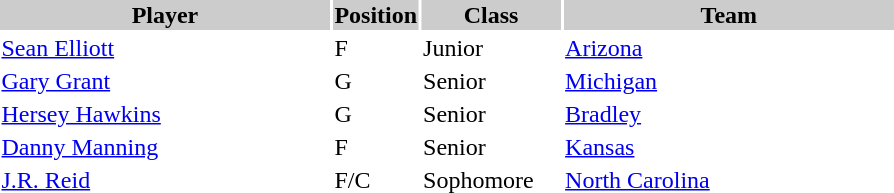<table style="width:600px" "border:'1' 'solid' 'gray'">
<tr>
<th style="background:#ccc; width:40%;">Player</th>
<th style="background:#ccc; width:4%;">Position</th>
<th style="background:#ccc; width:16%;">Class</th>
<th style="background:#ccc; width:40%;">Team</th>
</tr>
<tr>
<td><a href='#'>Sean Elliott</a></td>
<td>F</td>
<td>Junior</td>
<td><a href='#'>Arizona</a></td>
</tr>
<tr>
<td><a href='#'>Gary Grant</a></td>
<td>G</td>
<td>Senior</td>
<td><a href='#'>Michigan</a></td>
</tr>
<tr>
<td><a href='#'>Hersey Hawkins</a></td>
<td>G</td>
<td>Senior</td>
<td><a href='#'>Bradley</a></td>
</tr>
<tr>
<td><a href='#'>Danny Manning</a></td>
<td>F</td>
<td>Senior</td>
<td><a href='#'>Kansas</a></td>
</tr>
<tr>
<td><a href='#'>J.R. Reid</a></td>
<td>F/C</td>
<td>Sophomore</td>
<td><a href='#'>North Carolina</a></td>
</tr>
</table>
